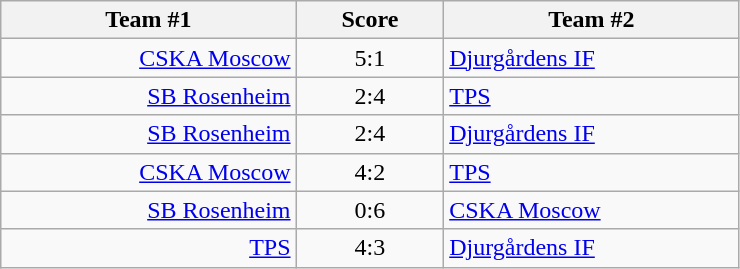<table class="wikitable" style="text-align: center;">
<tr>
<th width=22%>Team #1</th>
<th width=11%>Score</th>
<th width=22%>Team #2</th>
</tr>
<tr>
<td style="text-align: right;"><a href='#'>CSKA Moscow</a> </td>
<td>5:1</td>
<td style="text-align: left;"> <a href='#'>Djurgårdens IF</a></td>
</tr>
<tr>
<td style="text-align: right;"><a href='#'>SB Rosenheim</a> </td>
<td>2:4</td>
<td style="text-align: left;"> <a href='#'>TPS</a></td>
</tr>
<tr>
<td style="text-align: right;"><a href='#'>SB Rosenheim</a> </td>
<td>2:4</td>
<td style="text-align: left;"> <a href='#'>Djurgårdens IF</a></td>
</tr>
<tr>
<td style="text-align: right;"><a href='#'>CSKA Moscow</a> </td>
<td>4:2</td>
<td style="text-align: left;"> <a href='#'>TPS</a></td>
</tr>
<tr>
<td style="text-align: right;"><a href='#'>SB Rosenheim</a> </td>
<td>0:6</td>
<td style="text-align: left;"> <a href='#'>CSKA Moscow</a></td>
</tr>
<tr>
<td style="text-align: right;"><a href='#'>TPS</a> </td>
<td>4:3</td>
<td style="text-align: left;"> <a href='#'>Djurgårdens IF</a></td>
</tr>
</table>
